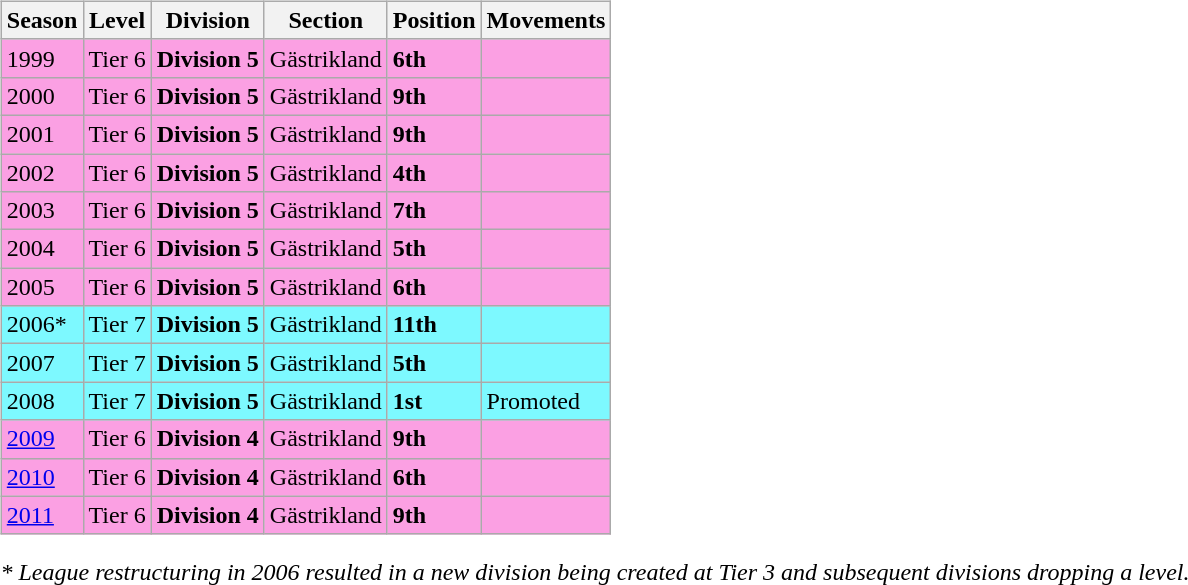<table>
<tr>
<td valign="top" width=0%><br><table class="wikitable">
<tr style="background:#f0f6fa;">
<th><strong>Season</strong></th>
<th><strong>Level</strong></th>
<th><strong>Division</strong></th>
<th><strong>Section</strong></th>
<th><strong>Position</strong></th>
<th><strong>Movements</strong></th>
</tr>
<tr>
<td style="background:#FBA0E3;">1999</td>
<td style="background:#FBA0E3;">Tier 6</td>
<td style="background:#FBA0E3;"><strong>Division 5</strong></td>
<td style="background:#FBA0E3;">Gästrikland</td>
<td style="background:#FBA0E3;"><strong>6th</strong></td>
<td style="background:#FBA0E3;"></td>
</tr>
<tr>
<td style="background:#FBA0E3;">2000</td>
<td style="background:#FBA0E3;">Tier 6</td>
<td style="background:#FBA0E3;"><strong>Division 5</strong></td>
<td style="background:#FBA0E3;">Gästrikland</td>
<td style="background:#FBA0E3;"><strong>9th</strong></td>
<td style="background:#FBA0E3;"></td>
</tr>
<tr>
<td style="background:#FBA0E3;">2001</td>
<td style="background:#FBA0E3;">Tier 6</td>
<td style="background:#FBA0E3;"><strong>Division 5</strong></td>
<td style="background:#FBA0E3;">Gästrikland</td>
<td style="background:#FBA0E3;"><strong>9th</strong></td>
<td style="background:#FBA0E3;"></td>
</tr>
<tr>
<td style="background:#FBA0E3;">2002</td>
<td style="background:#FBA0E3;">Tier 6</td>
<td style="background:#FBA0E3;"><strong>Division 5</strong></td>
<td style="background:#FBA0E3;">Gästrikland</td>
<td style="background:#FBA0E3;"><strong>4th</strong></td>
<td style="background:#FBA0E3;"></td>
</tr>
<tr>
<td style="background:#FBA0E3;">2003</td>
<td style="background:#FBA0E3;">Tier 6</td>
<td style="background:#FBA0E3;"><strong>Division 5</strong></td>
<td style="background:#FBA0E3;">Gästrikland</td>
<td style="background:#FBA0E3;"><strong>7th</strong></td>
<td style="background:#FBA0E3;"></td>
</tr>
<tr>
<td style="background:#FBA0E3;">2004</td>
<td style="background:#FBA0E3;">Tier 6</td>
<td style="background:#FBA0E3;"><strong>Division 5</strong></td>
<td style="background:#FBA0E3;">Gästrikland</td>
<td style="background:#FBA0E3;"><strong>5th</strong></td>
<td style="background:#FBA0E3;"></td>
</tr>
<tr>
<td style="background:#FBA0E3;">2005</td>
<td style="background:#FBA0E3;">Tier 6</td>
<td style="background:#FBA0E3;"><strong>Division 5</strong></td>
<td style="background:#FBA0E3;">Gästrikland</td>
<td style="background:#FBA0E3;"><strong>6th</strong></td>
<td style="background:#FBA0E3;"></td>
</tr>
<tr>
<td style="background:#7DF9FF;">2006*</td>
<td style="background:#7DF9FF;">Tier 7</td>
<td style="background:#7DF9FF;"><strong>Division 5</strong></td>
<td style="background:#7DF9FF;">Gästrikland</td>
<td style="background:#7DF9FF;"><strong>11th</strong></td>
<td style="background:#7DF9FF;"></td>
</tr>
<tr>
<td style="background:#7DF9FF;">2007</td>
<td style="background:#7DF9FF;">Tier 7</td>
<td style="background:#7DF9FF;"><strong>Division 5</strong></td>
<td style="background:#7DF9FF;">Gästrikland</td>
<td style="background:#7DF9FF;"><strong>5th</strong></td>
<td style="background:#7DF9FF;"></td>
</tr>
<tr>
<td style="background:#7DF9FF;">2008</td>
<td style="background:#7DF9FF;">Tier 7</td>
<td style="background:#7DF9FF;"><strong>Division 5</strong></td>
<td style="background:#7DF9FF;">Gästrikland</td>
<td style="background:#7DF9FF;"><strong>1st</strong></td>
<td style="background:#7DF9FF;">Promoted</td>
</tr>
<tr>
<td style="background:#FBA0E3;"><a href='#'>2009</a></td>
<td style="background:#FBA0E3;">Tier 6</td>
<td style="background:#FBA0E3;"><strong>Division 4</strong></td>
<td style="background:#FBA0E3;">Gästrikland</td>
<td style="background:#FBA0E3;"><strong>9th</strong></td>
<td style="background:#FBA0E3;"></td>
</tr>
<tr>
<td style="background:#FBA0E3;"><a href='#'>2010</a></td>
<td style="background:#FBA0E3;">Tier 6</td>
<td style="background:#FBA0E3;"><strong>Division 4</strong></td>
<td style="background:#FBA0E3;">Gästrikland</td>
<td style="background:#FBA0E3;"><strong>6th</strong></td>
<td style="background:#FBA0E3;"></td>
</tr>
<tr>
<td style="background:#FBA0E3;"><a href='#'>2011</a></td>
<td style="background:#FBA0E3;">Tier 6</td>
<td style="background:#FBA0E3;"><strong>Division 4</strong></td>
<td style="background:#FBA0E3;">Gästrikland</td>
<td style="background:#FBA0E3;"><strong>9th</strong></td>
<td style="background:#FBA0E3;"></td>
</tr>
</table>
<em>* League restructuring in 2006 resulted in a new division being created at Tier 3 and subsequent divisions dropping a level.</em>


</td>
</tr>
</table>
